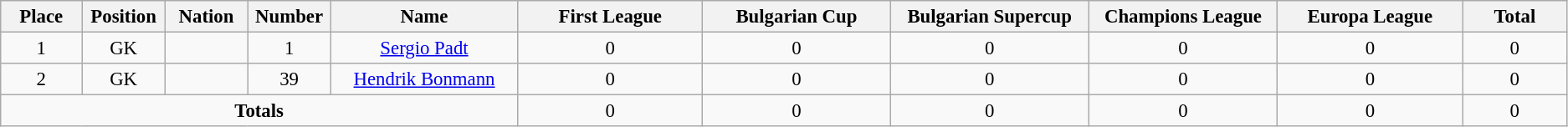<table class="wikitable" style="font-size: 95%; text-align: center;">
<tr>
<th width=60>Place</th>
<th width=60>Position</th>
<th width=60>Nation</th>
<th width=60>Number</th>
<th width=150>Name</th>
<th width=150>First League</th>
<th width=150>Bulgarian Cup</th>
<th width=160>Bulgarian Supercup</th>
<th width=150>Champions League</th>
<th width=150>Europa League</th>
<th width=80>Total</th>
</tr>
<tr>
<td>1</td>
<td>GK</td>
<td></td>
<td>1</td>
<td><a href='#'>Sergio Padt</a></td>
<td>0</td>
<td>0</td>
<td>0</td>
<td>0</td>
<td>0</td>
<td>0</td>
</tr>
<tr>
<td>2</td>
<td>GK</td>
<td></td>
<td>39</td>
<td><a href='#'>Hendrik Bonmann</a></td>
<td>0</td>
<td>0</td>
<td>0</td>
<td>0</td>
<td>0</td>
<td>0</td>
</tr>
<tr>
<td colspan="5"><strong>Totals</strong></td>
<td>0</td>
<td>0</td>
<td>0</td>
<td>0</td>
<td>0</td>
<td>0</td>
</tr>
</table>
